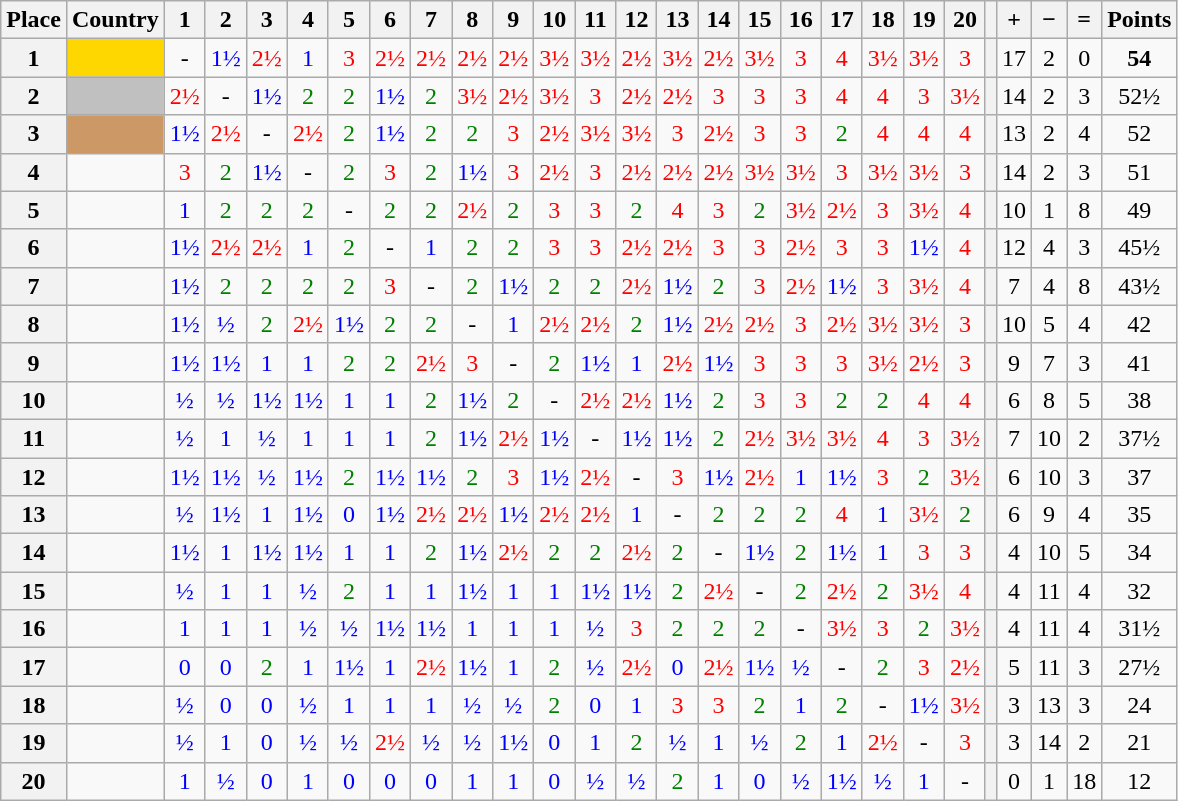<table class="wikitable" style="text-align:center">
<tr>
<th>Place</th>
<th>Country</th>
<th>1</th>
<th>2</th>
<th>3</th>
<th>4</th>
<th>5</th>
<th>6</th>
<th>7</th>
<th>8</th>
<th>9</th>
<th>10</th>
<th>11</th>
<th>12</th>
<th>13</th>
<th>14</th>
<th>15</th>
<th>16</th>
<th>17</th>
<th>18</th>
<th>19</th>
<th>20</th>
<th></th>
<th>+</th>
<th>−</th>
<th>=</th>
<th>Points</th>
</tr>
<tr>
<th>1</th>
<td align=left bgcolor="gold"></td>
<td>-</td>
<td style="color: blue;">1½</td>
<td style="color: red;">2½</td>
<td style="color: blue;">1</td>
<td style="color: red;">3</td>
<td style="color: red;">2½</td>
<td style="color: red;">2½</td>
<td style="color: red;">2½</td>
<td style="color: red;">2½</td>
<td style="color: red;">3½</td>
<td style="color: red;">3½</td>
<td style="color: red;">2½</td>
<td style="color: red;">3½</td>
<td style="color: red;">2½</td>
<td style="color: red;">3½</td>
<td style="color: red;">3</td>
<td style="color: red;">4</td>
<td style="color: red;">3½</td>
<td style="color: red;">3½</td>
<td style="color: red;">3</td>
<th></th>
<td>17</td>
<td>2</td>
<td>0</td>
<td><strong>54</strong></td>
</tr>
<tr>
<th>2</th>
<td align=left bgcolor="silver"></td>
<td style="color: red;">2½</td>
<td>-</td>
<td style="color: blue;">1½</td>
<td style="color: green">2</td>
<td style="color: green">2</td>
<td style="color: blue;">1½</td>
<td style="color: green">2</td>
<td style="color: red;">3½</td>
<td style="color: red;">2½</td>
<td style="color: red;">3½</td>
<td style="color: red;">3</td>
<td style="color: red;">2½</td>
<td style="color: red;">2½</td>
<td style="color: red;">3</td>
<td style="color: red;">3</td>
<td style="color: red;">3</td>
<td style="color: red;">4</td>
<td style="color: red;">4</td>
<td style="color: red;">3</td>
<td style="color: red;">3½</td>
<th></th>
<td>14</td>
<td>2</td>
<td>3</td>
<td>52½</td>
</tr>
<tr>
<th>3</th>
<td align=left bgcolor="CC9966"></td>
<td style="color: blue;">1½</td>
<td style="color: red;">2½</td>
<td>-</td>
<td style="color: red;">2½</td>
<td style="color: green">2</td>
<td style="color: blue;">1½</td>
<td style="color: green">2</td>
<td style="color: green">2</td>
<td style="color: red;">3</td>
<td style="color: red;">2½</td>
<td style="color: red;">3½</td>
<td style="color: red;">3½</td>
<td style="color: red;">3</td>
<td style="color: red;">2½</td>
<td style="color: red;">3</td>
<td style="color: red;">3</td>
<td style="color: green">2</td>
<td style="color: red;">4</td>
<td style="color: red;">4</td>
<td style="color: red;">4</td>
<th></th>
<td>13</td>
<td>2</td>
<td>4</td>
<td>52</td>
</tr>
<tr>
<th>4</th>
<td align=left></td>
<td style="color: red;">3</td>
<td style="color: green">2</td>
<td style="color: blue;">1½</td>
<td>-</td>
<td style="color: green">2</td>
<td style="color: red;">3</td>
<td style="color: green">2</td>
<td style="color: blue;">1½</td>
<td style="color: red;">3</td>
<td style="color: red;">2½</td>
<td style="color: red;">3</td>
<td style="color: red;">2½</td>
<td style="color: red;">2½</td>
<td style="color: red;">2½</td>
<td style="color: red;">3½</td>
<td style="color: red;">3½</td>
<td style="color: red;">3</td>
<td style="color: red;">3½</td>
<td style="color: red;">3½</td>
<td style="color: red;">3</td>
<th></th>
<td>14</td>
<td>2</td>
<td>3</td>
<td>51</td>
</tr>
<tr>
<th>5</th>
<td align=left></td>
<td style="color: blue;">1</td>
<td style="color: green">2</td>
<td style="color: green">2</td>
<td style="color: green">2</td>
<td>-</td>
<td style="color: green">2</td>
<td style="color: green">2</td>
<td style="color: red;">2½</td>
<td style="color: green">2</td>
<td style="color: red;">3</td>
<td style="color: red;">3</td>
<td style="color: green">2</td>
<td style="color: red;">4</td>
<td style="color: red;">3</td>
<td style="color: green">2</td>
<td style="color: red;">3½</td>
<td style="color: red;">2½</td>
<td style="color: red;">3</td>
<td style="color: red;">3½</td>
<td style="color: red;">4</td>
<th></th>
<td>10</td>
<td>1</td>
<td>8</td>
<td>49</td>
</tr>
<tr>
<th>6</th>
<td align=left></td>
<td style="color: blue;">1½</td>
<td style="color: red;">2½</td>
<td style="color: red;">2½</td>
<td style="color: blue;">1</td>
<td style="color: green">2</td>
<td>-</td>
<td style="color: blue;">1</td>
<td style="color: green">2</td>
<td style="color: green">2</td>
<td style="color: red;">3</td>
<td style="color: red;">3</td>
<td style="color: red;">2½</td>
<td style="color: red;">2½</td>
<td style="color: red;">3</td>
<td style="color: red;">3</td>
<td style="color: red;">2½</td>
<td style="color: red;">3</td>
<td style="color: red;">3</td>
<td style="color: blue;">1½</td>
<td style="color: red;">4</td>
<th></th>
<td>12</td>
<td>4</td>
<td>3</td>
<td>45½</td>
</tr>
<tr>
<th>7</th>
<td align=left></td>
<td style="color: blue;">1½</td>
<td style="color: green">2</td>
<td style="color: green">2</td>
<td style="color: green">2</td>
<td style="color: green">2</td>
<td style="color: red;">3</td>
<td>-</td>
<td style="color: green">2</td>
<td style="color: blue;">1½</td>
<td style="color: green">2</td>
<td style="color: green">2</td>
<td style="color: red;">2½</td>
<td style="color: blue;">1½</td>
<td style="color: green">2</td>
<td style="color: red;">3</td>
<td style="color: red;">2½</td>
<td style="color: blue;">1½</td>
<td style="color: red;">3</td>
<td style="color: red;">3½</td>
<td style="color: red;">4</td>
<th></th>
<td>7</td>
<td>4</td>
<td>8</td>
<td>43½</td>
</tr>
<tr>
<th>8</th>
<td align=left></td>
<td style="color: blue;">1½</td>
<td style="color: blue;">½</td>
<td style="color: green">2</td>
<td style="color: red;">2½</td>
<td style="color: blue;">1½</td>
<td style="color: green">2</td>
<td style="color: green">2</td>
<td>-</td>
<td style="color: blue;">1</td>
<td style="color: red;">2½</td>
<td style="color: red;">2½</td>
<td style="color: green">2</td>
<td style="color: blue;">1½</td>
<td style="color: red;">2½</td>
<td style="color: red;">2½</td>
<td style="color: red;">3</td>
<td style="color: red;">2½</td>
<td style="color: red;">3½</td>
<td style="color: red;">3½</td>
<td style="color: red;">3</td>
<th></th>
<td>10</td>
<td>5</td>
<td>4</td>
<td>42</td>
</tr>
<tr>
<th>9</th>
<td align=left></td>
<td style="color: blue;">1½</td>
<td style="color: blue;">1½</td>
<td style="color: blue;">1</td>
<td style="color: blue;">1</td>
<td style="color: green">2</td>
<td style="color: green">2</td>
<td style="color: red;">2½</td>
<td style="color: red;">3</td>
<td>-</td>
<td style="color: green">2</td>
<td style="color: blue;">1½</td>
<td style="color: blue;">1</td>
<td style="color: red;">2½</td>
<td style="color: blue;">1½</td>
<td style="color: red;">3</td>
<td style="color: red;">3</td>
<td style="color: red;">3</td>
<td style="color: red;">3½</td>
<td style="color: red;">2½</td>
<td style="color: red;">3</td>
<th></th>
<td>9</td>
<td>7</td>
<td>3</td>
<td>41</td>
</tr>
<tr>
<th>10</th>
<td align=left></td>
<td style="color: blue;">½</td>
<td style="color: blue;">½</td>
<td style="color: blue;">1½</td>
<td style="color: blue;">1½</td>
<td style="color: blue;">1</td>
<td style="color: blue;">1</td>
<td style="color: green">2</td>
<td style="color: blue;">1½</td>
<td style="color: green">2</td>
<td>-</td>
<td style="color: red;">2½</td>
<td style="color: red;">2½</td>
<td style="color: blue;">1½</td>
<td style="color: green">2</td>
<td style="color: red;">3</td>
<td style="color: red;">3</td>
<td style="color: green">2</td>
<td style="color: green">2</td>
<td style="color: red;">4</td>
<td style="color: red;">4</td>
<th></th>
<td>6</td>
<td>8</td>
<td>5</td>
<td>38</td>
</tr>
<tr>
<th>11</th>
<td align=left></td>
<td style="color: blue;">½</td>
<td style="color: blue;">1</td>
<td style="color: blue;">½</td>
<td style="color: blue;">1</td>
<td style="color: blue;">1</td>
<td style="color: blue;">1</td>
<td style="color: green">2</td>
<td style="color: blue;">1½</td>
<td style="color: red;">2½</td>
<td style="color: blue;">1½</td>
<td>-</td>
<td style="color: blue;">1½</td>
<td style="color: blue;">1½</td>
<td style="color: green">2</td>
<td style="color: red;">2½</td>
<td style="color: red;">3½</td>
<td style="color: red;">3½</td>
<td style="color: red;">4</td>
<td style="color: red;">3</td>
<td style="color: red;">3½</td>
<th></th>
<td>7</td>
<td>10</td>
<td>2</td>
<td>37½</td>
</tr>
<tr>
<th>12</th>
<td align=left></td>
<td style="color: blue;">1½</td>
<td style="color: blue;">1½</td>
<td style="color: blue;">½</td>
<td style="color: blue;">1½</td>
<td style="color: green">2</td>
<td style="color: blue;">1½</td>
<td style="color: blue;">1½</td>
<td style="color: green">2</td>
<td style="color: red;">3</td>
<td style="color: blue;">1½</td>
<td style="color: red;">2½</td>
<td>-</td>
<td style="color: red;">3</td>
<td style="color: blue;">1½</td>
<td style="color: red;">2½</td>
<td style="color: blue;">1</td>
<td style="color: blue;">1½</td>
<td style="color: red;">3</td>
<td style="color: green">2</td>
<td style="color: red;">3½</td>
<th></th>
<td>6</td>
<td>10</td>
<td>3</td>
<td>37</td>
</tr>
<tr>
<th>13</th>
<td align=left></td>
<td style="color: blue;">½</td>
<td style="color: blue;">1½</td>
<td style="color: blue;">1</td>
<td style="color: blue;">1½</td>
<td style="color: blue;">0</td>
<td style="color: blue;">1½</td>
<td style="color: red;">2½</td>
<td style="color: red;">2½</td>
<td style="color: blue;">1½</td>
<td style="color: red;">2½</td>
<td style="color: red;">2½</td>
<td style="color: blue;">1</td>
<td>-</td>
<td style="color: green">2</td>
<td style="color: green">2</td>
<td style="color: green">2</td>
<td style="color: red;">4</td>
<td style="color: blue;">1</td>
<td style="color: red;">3½</td>
<td style="color: green">2</td>
<th></th>
<td>6</td>
<td>9</td>
<td>4</td>
<td>35</td>
</tr>
<tr>
<th>14</th>
<td align=left></td>
<td style="color: blue;">1½</td>
<td style="color: blue;">1</td>
<td style="color: blue;">1½</td>
<td style="color: blue;">1½</td>
<td style="color: blue;">1</td>
<td style="color: blue;">1</td>
<td style="color: green">2</td>
<td style="color: blue;">1½</td>
<td style="color: red;">2½</td>
<td style="color: green">2</td>
<td style="color: green">2</td>
<td style="color: red;">2½</td>
<td style="color: green">2</td>
<td>-</td>
<td style="color: blue;">1½</td>
<td style="color: green">2</td>
<td style="color: blue;">1½</td>
<td style="color: blue;">1</td>
<td style="color: red;">3</td>
<td style="color: red;">3</td>
<th></th>
<td>4</td>
<td>10</td>
<td>5</td>
<td>34</td>
</tr>
<tr>
<th>15</th>
<td align=left></td>
<td style="color: blue;">½</td>
<td style="color: blue;">1</td>
<td style="color: blue;">1</td>
<td style="color: blue;">½</td>
<td style="color: green">2</td>
<td style="color: blue;">1</td>
<td style="color: blue;">1</td>
<td style="color: blue;">1½</td>
<td style="color: blue;">1</td>
<td style="color: blue;">1</td>
<td style="color: blue;">1½</td>
<td style="color: blue;">1½</td>
<td style="color: green">2</td>
<td style="color: red;">2½</td>
<td>-</td>
<td style="color: green">2</td>
<td style="color: red;">2½</td>
<td style="color: green">2</td>
<td style="color: red;">3½</td>
<td style="color: red;">4</td>
<th></th>
<td>4</td>
<td>11</td>
<td>4</td>
<td>32</td>
</tr>
<tr>
<th>16</th>
<td align=left></td>
<td style="color: blue;">1</td>
<td style="color: blue;">1</td>
<td style="color: blue;">1</td>
<td style="color: blue;">½</td>
<td style="color: blue;">½</td>
<td style="color: blue;">1½</td>
<td style="color: blue;">1½</td>
<td style="color: blue;">1</td>
<td style="color: blue;">1</td>
<td style="color: blue;">1</td>
<td style="color: blue;">½</td>
<td style="color: red;">3</td>
<td style="color: green">2</td>
<td style="color: green">2</td>
<td style="color: green">2</td>
<td>-</td>
<td style="color: red;">3½</td>
<td style="color: red;">3</td>
<td style="color: green">2</td>
<td style="color: red;">3½</td>
<th></th>
<td>4</td>
<td>11</td>
<td>4</td>
<td>31½</td>
</tr>
<tr>
<th>17</th>
<td align=left></td>
<td style="color: blue;">0</td>
<td style="color: blue;">0</td>
<td style="color: green">2</td>
<td style="color: blue;">1</td>
<td style="color: blue;">1½</td>
<td style="color: blue;">1</td>
<td style="color: red;">2½</td>
<td style="color: blue;">1½</td>
<td style="color: blue;">1</td>
<td style="color: green">2</td>
<td style="color: blue;">½</td>
<td style="color: red;">2½</td>
<td style="color: blue;">0</td>
<td style="color: red;">2½</td>
<td style="color: blue;">1½</td>
<td style="color: blue;">½</td>
<td>-</td>
<td style="color: green">2</td>
<td style="color: red;">3</td>
<td style="color: red;">2½</td>
<th></th>
<td>5</td>
<td>11</td>
<td>3</td>
<td>27½</td>
</tr>
<tr>
<th>18</th>
<td align=left></td>
<td style="color: blue;">½</td>
<td style="color: blue;">0</td>
<td style="color: blue;">0</td>
<td style="color: blue;">½</td>
<td style="color: blue;">1</td>
<td style="color: blue;">1</td>
<td style="color: blue;">1</td>
<td style="color: blue;">½</td>
<td style="color: blue;">½</td>
<td style="color: green">2</td>
<td style="color: blue;">0</td>
<td style="color: blue;">1</td>
<td style="color: red;">3</td>
<td style="color: red;">3</td>
<td style="color: green">2</td>
<td style="color: blue;">1</td>
<td style="color: green">2</td>
<td>-</td>
<td style="color: blue;">1½</td>
<td style="color: red;">3½</td>
<th></th>
<td>3</td>
<td>13</td>
<td>3</td>
<td>24</td>
</tr>
<tr>
<th>19</th>
<td align=left></td>
<td style="color: blue;">½</td>
<td style="color: blue;">1</td>
<td style="color: blue;">0</td>
<td style="color: blue;">½</td>
<td style="color: blue;">½</td>
<td style="color: red;">2½</td>
<td style="color: blue;">½</td>
<td style="color: blue;">½</td>
<td style="color: blue;">1½</td>
<td style="color: blue;">0</td>
<td style="color: blue;">1</td>
<td style="color: green">2</td>
<td style="color: blue;">½</td>
<td style="color: blue;">1</td>
<td style="color: blue;">½</td>
<td style="color: green">2</td>
<td style="color: blue;">1</td>
<td style="color: red;">2½</td>
<td>-</td>
<td style="color: red;">3</td>
<th></th>
<td>3</td>
<td>14</td>
<td>2</td>
<td>21</td>
</tr>
<tr>
<th>20</th>
<td align=left></td>
<td style="color: blue;">1</td>
<td style="color: blue;">½</td>
<td style="color: blue;">0</td>
<td style="color: blue;">1</td>
<td style="color: blue;">0</td>
<td style="color: blue;">0</td>
<td style="color: blue;">0</td>
<td style="color: blue;">1</td>
<td style="color: blue;">1</td>
<td style="color: blue;">0</td>
<td style="color: blue;">½</td>
<td style="color: blue;">½</td>
<td style="color: green">2</td>
<td style="color: blue;">1</td>
<td style="color: blue;">0</td>
<td style="color: blue;">½</td>
<td style="color: blue;">1½</td>
<td style="color: blue;">½</td>
<td style="color: blue;">1</td>
<td>-</td>
<th></th>
<td>0</td>
<td>1</td>
<td>18</td>
<td>12</td>
</tr>
</table>
